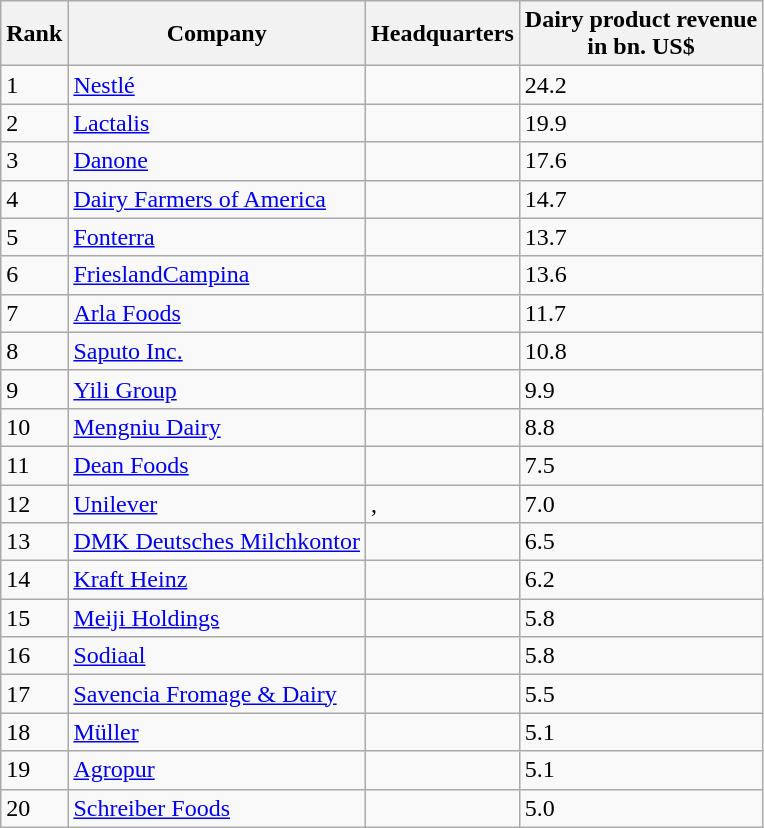<table class="wikitable">
<tr>
<th>Rank</th>
<th>Company</th>
<th>Headquarters</th>
<th>Dairy product revenue <br>in bn. US$</th>
</tr>
<tr>
<td>1</td>
<td><a href='#'>Nestlé</a></td>
<td></td>
<td>24.2</td>
</tr>
<tr>
<td>2</td>
<td><a href='#'>Lactalis</a></td>
<td></td>
<td>19.9</td>
</tr>
<tr>
<td>3</td>
<td><a href='#'>Danone</a></td>
<td></td>
<td>17.6</td>
</tr>
<tr>
<td>4</td>
<td><a href='#'>Dairy Farmers of America</a></td>
<td></td>
<td>14.7</td>
</tr>
<tr>
<td>5</td>
<td><a href='#'>Fonterra</a></td>
<td></td>
<td>13.7</td>
</tr>
<tr>
<td>6</td>
<td><a href='#'>FrieslandCampina</a></td>
<td></td>
<td>13.6</td>
</tr>
<tr>
<td>7</td>
<td><a href='#'>Arla Foods</a></td>
<td></td>
<td>11.7</td>
</tr>
<tr>
<td>8</td>
<td><a href='#'>Saputo Inc.</a></td>
<td></td>
<td>10.8</td>
</tr>
<tr>
<td>9</td>
<td><a href='#'>Yili Group</a></td>
<td></td>
<td>9.9</td>
</tr>
<tr>
<td>10</td>
<td><a href='#'>Mengniu Dairy</a></td>
<td></td>
<td>8.8</td>
</tr>
<tr>
<td>11</td>
<td><a href='#'>Dean Foods</a></td>
<td></td>
<td>7.5</td>
</tr>
<tr>
<td>12</td>
<td><a href='#'>Unilever</a></td>
<td>, </td>
<td>7.0</td>
</tr>
<tr>
<td>13</td>
<td><a href='#'>DMK Deutsches Milchkontor</a></td>
<td></td>
<td>6.5</td>
</tr>
<tr>
<td>14</td>
<td><a href='#'>Kraft Heinz</a></td>
<td></td>
<td>6.2</td>
</tr>
<tr>
<td>15</td>
<td><a href='#'>Meiji Holdings</a></td>
<td></td>
<td>5.8</td>
</tr>
<tr>
<td>16</td>
<td><a href='#'>Sodiaal</a></td>
<td></td>
<td>5.8</td>
</tr>
<tr>
<td>17</td>
<td><a href='#'>Savencia Fromage & Dairy</a></td>
<td></td>
<td>5.5</td>
</tr>
<tr>
<td>18</td>
<td><a href='#'>Müller</a></td>
<td></td>
<td>5.1</td>
</tr>
<tr>
<td>19</td>
<td><a href='#'>Agropur</a></td>
<td></td>
<td>5.1</td>
</tr>
<tr>
<td>20</td>
<td><a href='#'>Schreiber Foods</a></td>
<td></td>
<td>5.0</td>
</tr>
</table>
